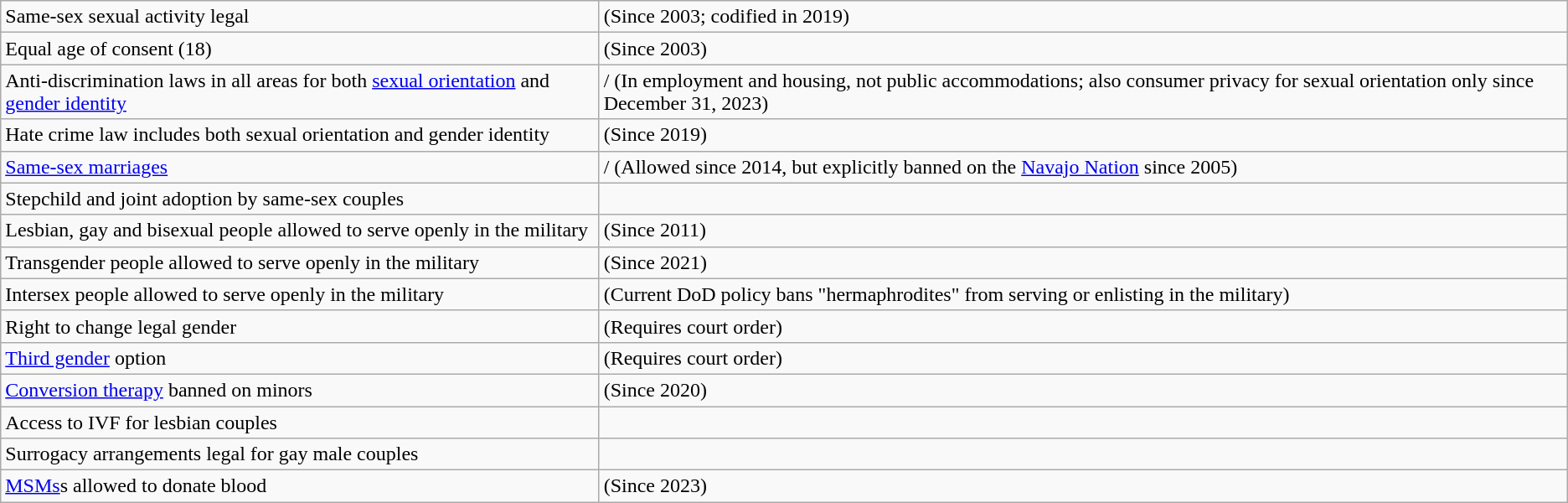<table class="wikitable">
<tr>
<td>Same-sex sexual activity legal</td>
<td> (Since 2003; codified in 2019)</td>
</tr>
<tr>
<td>Equal age of consent (18)</td>
<td> (Since 2003)</td>
</tr>
<tr>
<td>Anti-discrimination laws in all areas for both <a href='#'>sexual orientation</a> and <a href='#'>gender identity</a></td>
<td>/ (In employment and housing, not public accommodations; also consumer privacy for sexual orientation only since December 31, 2023)</td>
</tr>
<tr>
<td>Hate crime law includes both sexual orientation and gender identity</td>
<td> (Since 2019)</td>
</tr>
<tr>
<td><a href='#'>Same-sex marriages</a></td>
<td>/  (Allowed since 2014, but explicitly banned on the <a href='#'>Navajo Nation</a> since 2005)</td>
</tr>
<tr>
<td>Stepchild and joint adoption by same-sex couples</td>
<td></td>
</tr>
<tr>
<td>Lesbian, gay and bisexual people allowed to serve openly in the military</td>
<td> (Since 2011)</td>
</tr>
<tr>
<td>Transgender people allowed to serve openly in the military</td>
<td> (Since 2021)</td>
</tr>
<tr>
<td>Intersex people allowed to serve openly in the military</td>
<td> (Current DoD policy bans "hermaphrodites" from serving or enlisting in the military)</td>
</tr>
<tr>
<td>Right to change legal gender</td>
<td> (Requires court order)</td>
</tr>
<tr>
<td><a href='#'>Third gender</a> option</td>
<td> (Requires court order)</td>
</tr>
<tr>
<td><a href='#'>Conversion therapy</a> banned on minors</td>
<td> (Since 2020)</td>
</tr>
<tr>
<td>Access to IVF for lesbian couples</td>
<td></td>
</tr>
<tr>
<td>Surrogacy arrangements legal for gay male couples</td>
<td></td>
</tr>
<tr>
<td><a href='#'>MSMs</a>s allowed to donate blood</td>
<td> (Since 2023)</td>
</tr>
</table>
